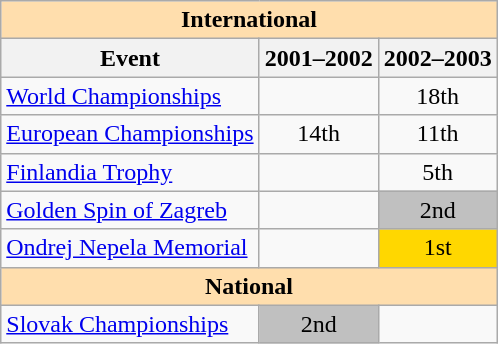<table class="wikitable" style="text-align:center">
<tr>
<th style="background-color: #ffdead; " colspan=3 align=center>International</th>
</tr>
<tr>
<th>Event</th>
<th>2001–2002</th>
<th>2002–2003</th>
</tr>
<tr>
<td align=left><a href='#'>World Championships</a></td>
<td></td>
<td>18th</td>
</tr>
<tr>
<td align=left><a href='#'>European Championships</a></td>
<td>14th</td>
<td>11th</td>
</tr>
<tr>
<td align=left><a href='#'>Finlandia Trophy</a></td>
<td></td>
<td>5th</td>
</tr>
<tr>
<td align=left><a href='#'>Golden Spin of Zagreb</a></td>
<td></td>
<td bgcolor=silver>2nd</td>
</tr>
<tr>
<td align=left><a href='#'>Ondrej Nepela Memorial</a></td>
<td></td>
<td bgcolor=gold>1st</td>
</tr>
<tr>
<th style="background-color: #ffdead; " colspan=3 align=center>National</th>
</tr>
<tr>
<td align=left><a href='#'>Slovak Championships</a></td>
<td bgcolor=silver>2nd</td>
<td></td>
</tr>
</table>
